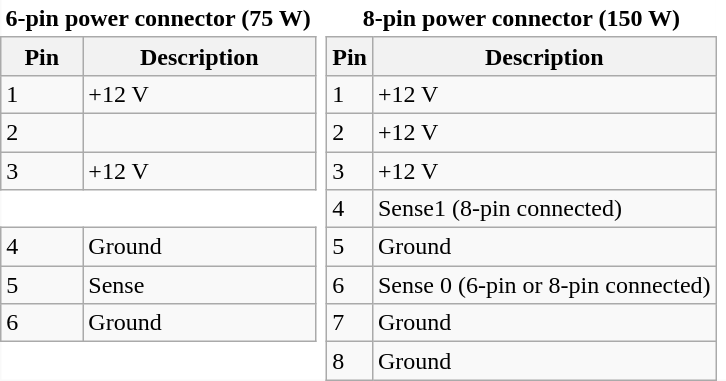<table class="wikitable" style="border:0">
<tr>
<th colspan=2 style="background:white; border:0">6-pin power connector (75 W)</th>
<td rowspan=10 style="border:0; background:white"></td>
<th colspan=2 style="background:white; border:0">8-pin power connector (150 W)</th>
<td rowspan=10 style="border:0;background:white"><br><br></td>
</tr>
<tr>
<th>Pin</th>
<th>Description</th>
<th>Pin</th>
<th>Description</th>
</tr>
<tr>
<td>1</td>
<td>+12 V</td>
<td>1</td>
<td>+12 V</td>
</tr>
<tr>
<td>2</td>
<td></td>
<td>2</td>
<td>+12 V</td>
</tr>
<tr>
<td>3</td>
<td>+12 V</td>
<td>3</td>
<td>+12 V</td>
</tr>
<tr>
<td colspan=2 style="background:white; border:0"></td>
<td>4</td>
<td>Sense1 (8-pin connected)</td>
</tr>
<tr>
<td>4</td>
<td>Ground</td>
<td>5</td>
<td>Ground</td>
</tr>
<tr>
<td>5</td>
<td>Sense</td>
<td>6</td>
<td>Sense 0 (6-pin or 8-pin connected)</td>
</tr>
<tr>
<td>6</td>
<td>Ground</td>
<td>7</td>
<td>Ground</td>
</tr>
<tr>
<td colspan=2 style="background:white; border:0"></td>
<td>8</td>
<td>Ground</td>
</tr>
</table>
